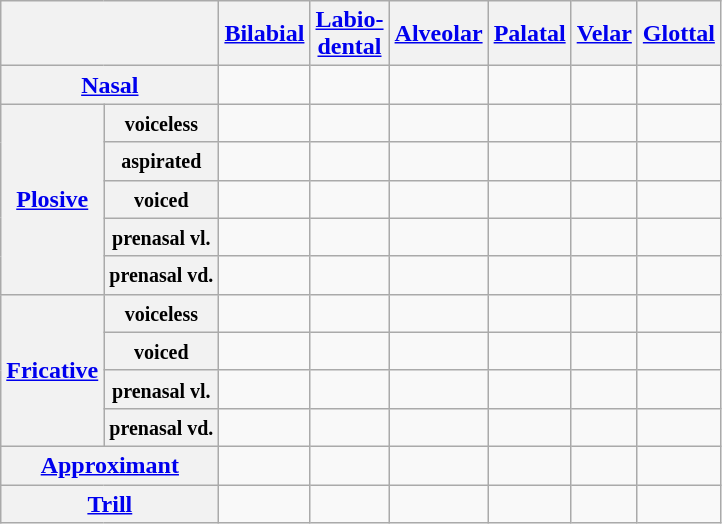<table class="wikitable" style="text-align:center">
<tr>
<th colspan="2"></th>
<th><a href='#'>Bilabial</a></th>
<th><a href='#'>Labio-<br>dental</a></th>
<th><a href='#'>Alveolar</a></th>
<th><a href='#'>Palatal</a></th>
<th><a href='#'>Velar</a></th>
<th><a href='#'>Glottal</a></th>
</tr>
<tr>
<th colspan="2"><a href='#'>Nasal</a></th>
<td></td>
<td></td>
<td></td>
<td></td>
<td></td>
<td></td>
</tr>
<tr>
<th rowspan="5"><a href='#'>Plosive</a></th>
<th><small>voiceless</small></th>
<td></td>
<td></td>
<td></td>
<td></td>
<td></td>
<td></td>
</tr>
<tr>
<th><small>aspirated</small></th>
<td></td>
<td></td>
<td></td>
<td></td>
<td></td>
<td></td>
</tr>
<tr>
<th><small>voiced</small></th>
<td></td>
<td></td>
<td></td>
<td></td>
<td></td>
<td></td>
</tr>
<tr>
<th><small>prenasal vl.</small></th>
<td></td>
<td></td>
<td></td>
<td></td>
<td></td>
<td></td>
</tr>
<tr>
<th><small>prenasal vd.</small></th>
<td></td>
<td></td>
<td></td>
<td></td>
<td></td>
<td></td>
</tr>
<tr>
<th rowspan="4"><a href='#'>Fricative</a></th>
<th><small>voiceless</small></th>
<td></td>
<td></td>
<td></td>
<td></td>
<td></td>
<td></td>
</tr>
<tr>
<th><small>voiced</small></th>
<td></td>
<td></td>
<td></td>
<td></td>
<td></td>
<td></td>
</tr>
<tr>
<th><small>prenasal vl.</small></th>
<td></td>
<td></td>
<td></td>
<td></td>
<td></td>
<td></td>
</tr>
<tr>
<th><small>prenasal vd.</small></th>
<td></td>
<td></td>
<td></td>
<td></td>
<td></td>
<td></td>
</tr>
<tr>
<th colspan="2"><a href='#'>Approximant</a></th>
<td></td>
<td></td>
<td></td>
<td></td>
<td></td>
<td></td>
</tr>
<tr>
<th colspan="2"><a href='#'>Trill</a></th>
<td></td>
<td></td>
<td></td>
<td></td>
<td></td>
<td></td>
</tr>
</table>
